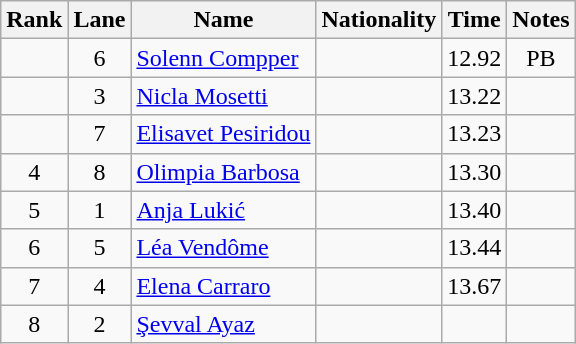<table class="wikitable sortable" style="text-align:center">
<tr>
<th>Rank</th>
<th>Lane</th>
<th>Name</th>
<th>Nationality</th>
<th>Time</th>
<th>Notes</th>
</tr>
<tr>
<td></td>
<td>6</td>
<td align=left><a href='#'>Solenn Compper</a></td>
<td align=left></td>
<td>12.92</td>
<td>PB</td>
</tr>
<tr>
<td></td>
<td>3</td>
<td align=left><a href='#'>Nicla Mosetti</a></td>
<td align=left></td>
<td>13.22</td>
<td></td>
</tr>
<tr>
<td></td>
<td>7</td>
<td align=left><a href='#'>Elisavet Pesiridou</a></td>
<td align=left></td>
<td>13.23</td>
<td></td>
</tr>
<tr>
<td>4</td>
<td>8</td>
<td align=left><a href='#'>Olimpia Barbosa</a></td>
<td align=left></td>
<td>13.30</td>
<td></td>
</tr>
<tr>
<td>5</td>
<td>1</td>
<td align=left><a href='#'>Anja Lukić</a></td>
<td align=left></td>
<td>13.40</td>
<td></td>
</tr>
<tr>
<td>6</td>
<td>5</td>
<td align=left><a href='#'>Léa Vendôme</a></td>
<td align=left></td>
<td>13.44</td>
<td></td>
</tr>
<tr>
<td>7</td>
<td>4</td>
<td align=left><a href='#'>Elena Carraro</a></td>
<td align=left></td>
<td>13.67</td>
<td></td>
</tr>
<tr>
<td>8</td>
<td>2</td>
<td align=left><a href='#'>Şevval Ayaz</a></td>
<td align=left></td>
<td></td>
<td></td>
</tr>
</table>
